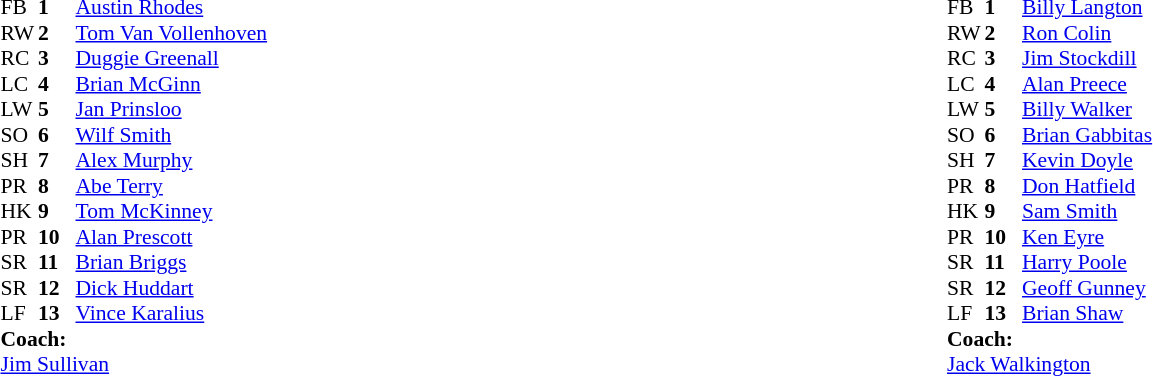<table width="100%">
<tr>
<td valign="top" width="50%"><br><table style="font-size: 90%" cellspacing="0" cellpadding="0">
<tr>
<th width="25"></th>
<th width="25"></th>
</tr>
<tr>
<td>FB</td>
<td><strong>1</strong></td>
<td><a href='#'>Austin Rhodes</a></td>
</tr>
<tr>
<td>RW</td>
<td><strong>2</strong></td>
<td><a href='#'>Tom Van Vollenhoven</a></td>
</tr>
<tr>
<td>RC</td>
<td><strong>3</strong></td>
<td><a href='#'>Duggie Greenall</a></td>
</tr>
<tr>
<td>LC</td>
<td><strong>4</strong></td>
<td><a href='#'>Brian McGinn</a></td>
</tr>
<tr>
<td>LW</td>
<td><strong>5</strong></td>
<td><a href='#'>Jan Prinsloo</a></td>
</tr>
<tr>
<td>SO</td>
<td><strong>6</strong></td>
<td><a href='#'>Wilf Smith</a></td>
</tr>
<tr>
<td>SH</td>
<td><strong>7</strong></td>
<td><a href='#'>Alex Murphy</a></td>
</tr>
<tr>
<td>PR</td>
<td><strong>8</strong></td>
<td><a href='#'>Abe Terry</a></td>
</tr>
<tr>
<td>HK</td>
<td><strong>9</strong></td>
<td><a href='#'>Tom McKinney</a></td>
</tr>
<tr>
<td>PR</td>
<td><strong>10</strong></td>
<td><a href='#'>Alan Prescott</a></td>
</tr>
<tr>
<td>SR</td>
<td><strong>11</strong></td>
<td><a href='#'>Brian Briggs</a></td>
</tr>
<tr>
<td>SR</td>
<td><strong>12</strong></td>
<td><a href='#'>Dick Huddart</a></td>
</tr>
<tr>
<td>LF</td>
<td><strong>13</strong></td>
<td><a href='#'>Vince Karalius</a></td>
</tr>
<tr>
<td colspan=3><strong>Coach:</strong></td>
</tr>
<tr>
<td colspan="4"><a href='#'>Jim Sullivan</a></td>
</tr>
</table>
</td>
<td valign="top" width="50%"><br><table style="font-size: 90%" cellspacing="0" cellpadding="0">
<tr>
<th width="25"></th>
<th width="25"></th>
</tr>
<tr>
<td>FB</td>
<td><strong>1</strong></td>
<td><a href='#'>Billy Langton</a></td>
</tr>
<tr>
<td>RW</td>
<td><strong>2</strong></td>
<td><a href='#'>Ron Colin</a></td>
</tr>
<tr>
<td>RC</td>
<td><strong>3</strong></td>
<td><a href='#'>Jim Stockdill</a></td>
</tr>
<tr>
<td>LC</td>
<td><strong>4</strong></td>
<td><a href='#'>Alan Preece</a></td>
</tr>
<tr>
<td>LW</td>
<td><strong>5</strong></td>
<td><a href='#'>Billy Walker</a></td>
</tr>
<tr>
<td>SO</td>
<td><strong>6</strong></td>
<td><a href='#'>Brian Gabbitas</a></td>
</tr>
<tr>
<td>SH</td>
<td><strong>7</strong></td>
<td><a href='#'>Kevin Doyle</a></td>
</tr>
<tr>
<td>PR</td>
<td><strong>8</strong></td>
<td><a href='#'>Don Hatfield</a></td>
</tr>
<tr>
<td>HK</td>
<td><strong>9</strong></td>
<td><a href='#'>Sam Smith</a></td>
</tr>
<tr>
<td>PR</td>
<td><strong>10</strong></td>
<td><a href='#'>Ken Eyre</a></td>
</tr>
<tr>
<td>SR</td>
<td><strong>11</strong></td>
<td><a href='#'>Harry Poole</a></td>
</tr>
<tr>
<td>SR</td>
<td><strong>12</strong></td>
<td><a href='#'>Geoff Gunney</a></td>
</tr>
<tr>
<td>LF</td>
<td><strong>13</strong></td>
<td><a href='#'>Brian Shaw</a></td>
</tr>
<tr>
<td colspan=3><strong>Coach:</strong></td>
</tr>
<tr>
<td colspan="4"><a href='#'>Jack Walkington</a></td>
</tr>
</table>
</td>
</tr>
</table>
